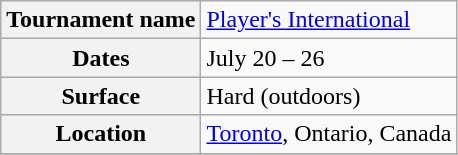<table class="wikitable">
<tr>
<th>Tournament name</th>
<td><a href='#'>Player's International</a></td>
</tr>
<tr>
<th>Dates</th>
<td>July 20 – 26</td>
</tr>
<tr>
<th>Surface</th>
<td>Hard (outdoors)</td>
</tr>
<tr>
<th>Location</th>
<td><a href='#'>Toronto</a>, Ontario, Canada</td>
</tr>
<tr>
</tr>
</table>
